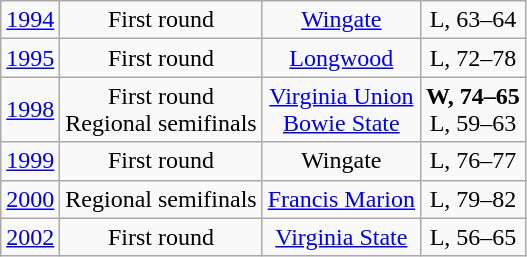<table class="wikitable">
<tr align="center">
<td><a href='#'>1994</a></td>
<td>First round</td>
<td><a href='#'>Wingate</a></td>
<td>L, 63–64</td>
</tr>
<tr align="center">
<td><a href='#'>1995</a></td>
<td>First round</td>
<td><a href='#'>Longwood</a></td>
<td>L, 72–78</td>
</tr>
<tr align="center">
<td><a href='#'>1998</a></td>
<td>First round<br>Regional semifinals</td>
<td><a href='#'>Virginia Union</a><br><a href='#'>Bowie State</a></td>
<td><strong>W, 74–65</strong><br>L, 59–63</td>
</tr>
<tr align="center">
<td><a href='#'>1999</a></td>
<td>First round</td>
<td>Wingate</td>
<td>L, 76–77</td>
</tr>
<tr align="center">
<td><a href='#'>2000</a></td>
<td>Regional semifinals</td>
<td><a href='#'>Francis Marion</a></td>
<td>L, 79–82</td>
</tr>
<tr align="center">
<td><a href='#'>2002</a></td>
<td>First round</td>
<td><a href='#'>Virginia State</a></td>
<td>L, 56–65</td>
</tr>
</table>
